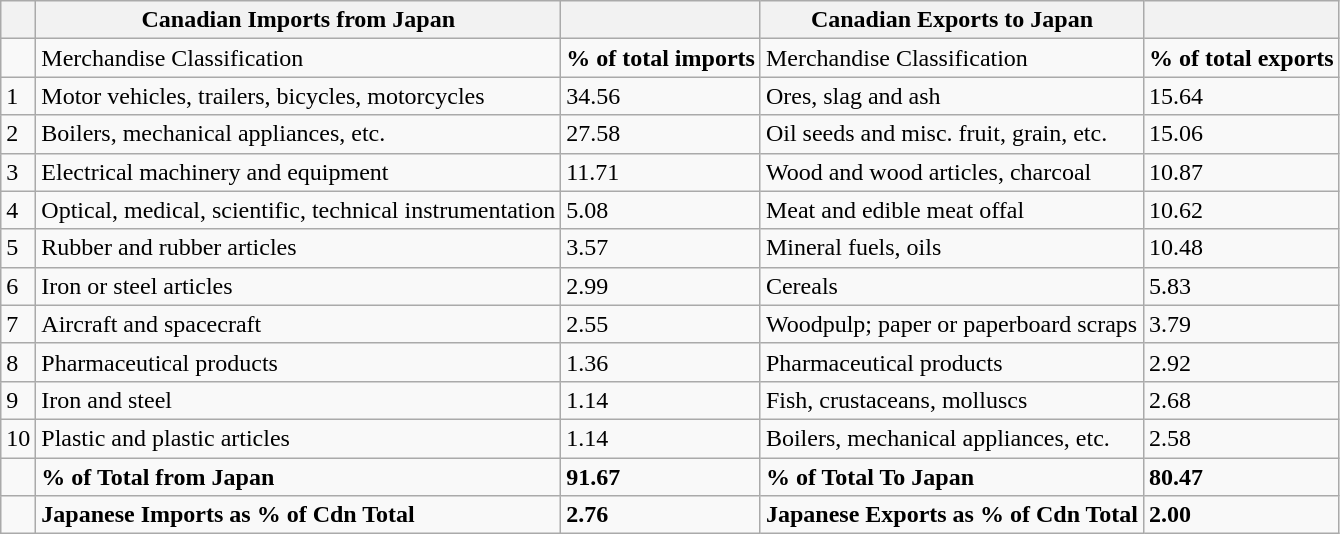<table class="wikitable">
<tr>
<th></th>
<th><strong>Canadian Imports from Japan</strong></th>
<th></th>
<th><strong>Canadian Exports to Japan</strong></th>
<th></th>
</tr>
<tr>
<td></td>
<td>Merchandise Classification</td>
<td><strong>% of total imports</strong></td>
<td>Merchandise Classification</td>
<td><strong>% of total exports</strong></td>
</tr>
<tr>
<td>1</td>
<td>Motor vehicles, trailers, bicycles, motorcycles</td>
<td>34.56</td>
<td>Ores, slag and ash</td>
<td>15.64</td>
</tr>
<tr>
<td>2</td>
<td>Boilers, mechanical appliances, etc.</td>
<td>27.58</td>
<td>Oil seeds and misc. fruit, grain, etc.</td>
<td>15.06</td>
</tr>
<tr>
<td>3</td>
<td>Electrical machinery and equipment</td>
<td>11.71</td>
<td>Wood and wood articles, charcoal</td>
<td>10.87</td>
</tr>
<tr>
<td>4</td>
<td>Optical, medical, scientific, technical instrumentation</td>
<td>5.08</td>
<td>Meat and edible meat offal</td>
<td>10.62</td>
</tr>
<tr>
<td>5</td>
<td>Rubber and rubber articles</td>
<td>3.57</td>
<td>Mineral fuels, oils</td>
<td>10.48</td>
</tr>
<tr>
<td>6</td>
<td>Iron or steel articles</td>
<td>2.99</td>
<td>Cereals</td>
<td>5.83</td>
</tr>
<tr>
<td>7</td>
<td>Aircraft and spacecraft</td>
<td>2.55</td>
<td>Woodpulp; paper or paperboard scraps</td>
<td>3.79</td>
</tr>
<tr>
<td>8</td>
<td>Pharmaceutical products</td>
<td>1.36</td>
<td>Pharmaceutical products</td>
<td>2.92</td>
</tr>
<tr>
<td>9</td>
<td>Iron and steel</td>
<td>1.14</td>
<td>Fish, crustaceans, molluscs</td>
<td>2.68</td>
</tr>
<tr>
<td>10</td>
<td>Plastic and plastic articles</td>
<td>1.14</td>
<td>Boilers, mechanical appliances, etc.</td>
<td>2.58</td>
</tr>
<tr>
<td></td>
<td><strong>% of Total from Japan</strong></td>
<td><strong>91.67</strong></td>
<td><strong>% of Total To Japan</strong></td>
<td><strong>80.47</strong></td>
</tr>
<tr>
<td></td>
<td><strong>Japanese Imports as % of Cdn Total</strong></td>
<td><strong>2.76</strong></td>
<td><strong>Japanese Exports as % of Cdn Total</strong></td>
<td><strong>2.00</strong></td>
</tr>
</table>
